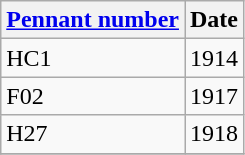<table class="wikitable" style="text-align:left">
<tr>
<th scope="col"><a href='#'>Pennant number</a></th>
<th>Date</th>
</tr>
<tr>
<td scope="row">HC1</td>
<td>1914</td>
</tr>
<tr>
<td scope="row">F02</td>
<td>1917</td>
</tr>
<tr>
<td scope="row">H27</td>
<td>1918</td>
</tr>
<tr>
</tr>
</table>
